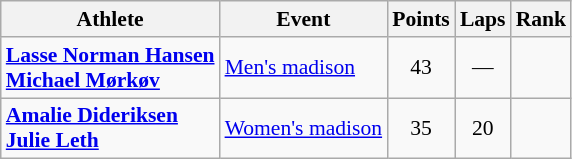<table class=wikitable style=font-size:90%;text-align:center>
<tr>
<th>Athlete</th>
<th>Event</th>
<th>Points</th>
<th>Laps</th>
<th>Rank</th>
</tr>
<tr>
<td align=left><strong><a href='#'>Lasse Norman Hansen</a><br><a href='#'>Michael Mørkøv</a></strong></td>
<td align=left><a href='#'>Men's madison</a></td>
<td>43</td>
<td>—</td>
<td></td>
</tr>
<tr>
<td align=left><strong><a href='#'>Amalie Dideriksen</a><br><a href='#'>Julie Leth</a></strong></td>
<td align=left><a href='#'>Women's madison</a></td>
<td>35</td>
<td>20</td>
<td></td>
</tr>
</table>
